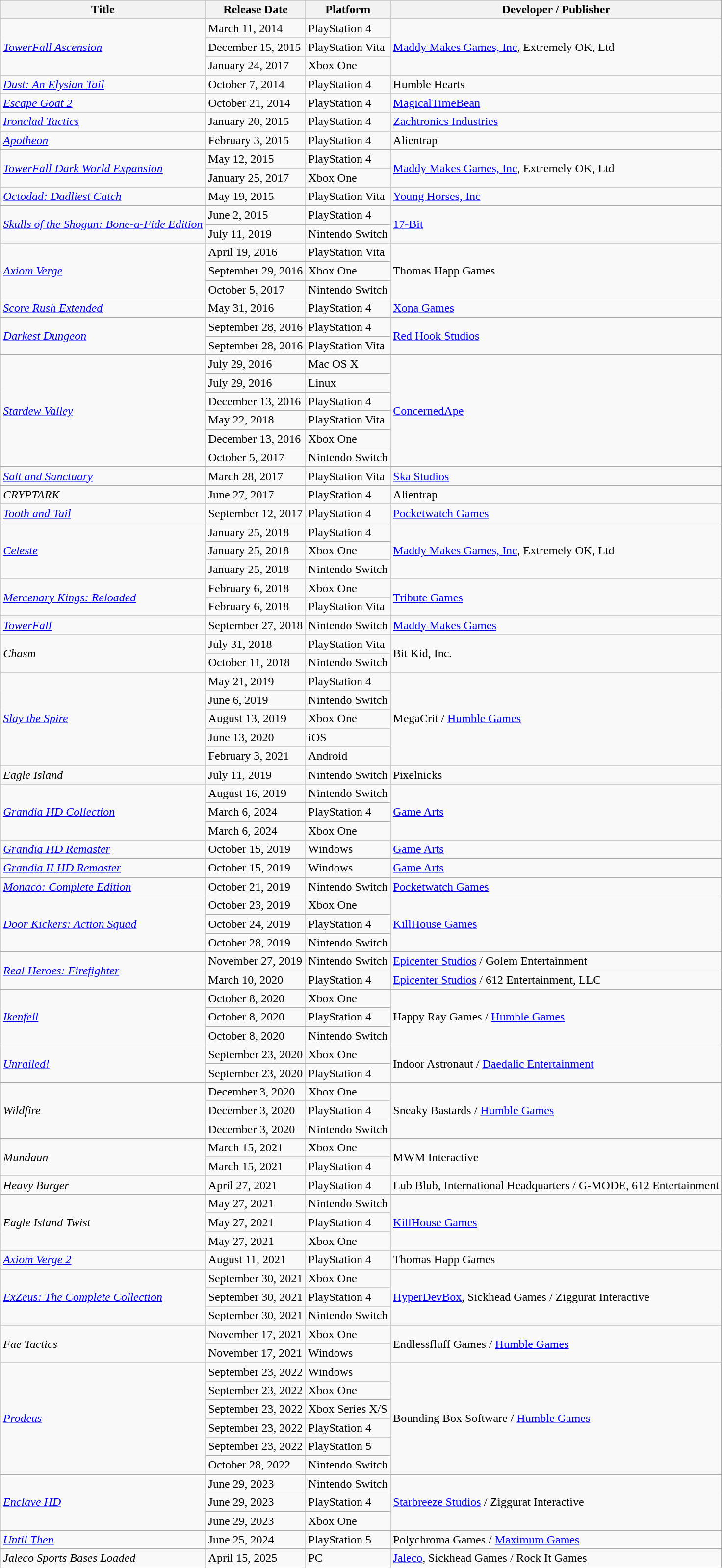<table class="wikitable sortable">
<tr>
<th>Title</th>
<th>Release Date</th>
<th>Platform</th>
<th>Developer / Publisher</th>
</tr>
<tr>
<td rowspan="3"><em><a href='#'>TowerFall Ascension</a></em></td>
<td>March 11, 2014</td>
<td>PlayStation 4</td>
<td rowspan="3"><a href='#'>Maddy Makes Games, Inc</a>, Extremely OK, Ltd</td>
</tr>
<tr>
<td>December 15, 2015</td>
<td>PlayStation Vita</td>
</tr>
<tr>
<td>January 24, 2017</td>
<td>Xbox One</td>
</tr>
<tr>
<td rowspan="1"><em><a href='#'>Dust: An Elysian Tail</a></em></td>
<td>October 7, 2014</td>
<td>PlayStation 4</td>
<td rowspan="1">Humble Hearts</td>
</tr>
<tr>
<td rowspan="1"><em><a href='#'>Escape Goat 2</a></em></td>
<td>October 21, 2014</td>
<td>PlayStation 4</td>
<td rowspan="1"><a href='#'>MagicalTimeBean</a></td>
</tr>
<tr>
<td rowspan="1"><em><a href='#'>Ironclad Tactics</a></em></td>
<td>January 20, 2015</td>
<td>PlayStation 4</td>
<td rowspan="1"><a href='#'>Zachtronics Industries</a></td>
</tr>
<tr>
<td rowspan="1"><em><a href='#'>Apotheon</a></em></td>
<td>February 3, 2015</td>
<td>PlayStation 4</td>
<td rowspan="1">Alientrap</td>
</tr>
<tr>
<td rowspan="2"><em><a href='#'>TowerFall Dark World Expansion</a></em></td>
<td>May 12, 2015</td>
<td>PlayStation 4</td>
<td rowspan="2"><a href='#'>Maddy Makes Games, Inc</a>, Extremely OK, Ltd</td>
</tr>
<tr>
<td>January 25, 2017</td>
<td>Xbox One</td>
</tr>
<tr>
<td rowspan="1"><em><a href='#'>Octodad: Dadliest Catch</a></em></td>
<td>May 19, 2015</td>
<td>PlayStation Vita</td>
<td rowspan="1"><a href='#'>Young Horses, Inc</a></td>
</tr>
<tr>
<td rowspan="2"><em><a href='#'>Skulls of the Shogun: Bone-a-Fide Edition</a></em></td>
<td>June 2, 2015</td>
<td>PlayStation 4</td>
<td rowspan="2"><a href='#'>17-Bit</a></td>
</tr>
<tr>
<td>July 11, 2019</td>
<td>Nintendo Switch</td>
</tr>
<tr>
<td rowspan="3"><em><a href='#'>Axiom Verge</a></em></td>
<td>April 19, 2016</td>
<td>PlayStation Vita</td>
<td rowspan="3">Thomas Happ Games</td>
</tr>
<tr>
<td>September 29, 2016</td>
<td>Xbox One</td>
</tr>
<tr>
<td>October 5, 2017</td>
<td>Nintendo Switch</td>
</tr>
<tr>
<td rowspan="1"><em><a href='#'>Score Rush Extended</a></em></td>
<td>May 31, 2016</td>
<td>PlayStation 4</td>
<td rowspan="1"><a href='#'>Xona Games</a></td>
</tr>
<tr>
<td rowspan="2"><em><a href='#'>Darkest Dungeon</a></em></td>
<td>September 28, 2016</td>
<td>PlayStation 4</td>
<td rowspan="2"><a href='#'>Red Hook Studios</a></td>
</tr>
<tr>
<td>September 28, 2016</td>
<td>PlayStation Vita</td>
</tr>
<tr>
<td rowspan="6"><em><a href='#'>Stardew Valley</a></em></td>
<td>July 29, 2016</td>
<td>Mac OS X</td>
<td rowspan="6"><a href='#'>ConcernedApe</a></td>
</tr>
<tr>
<td>July 29, 2016</td>
<td>Linux</td>
</tr>
<tr>
<td>December 13, 2016</td>
<td>PlayStation 4</td>
</tr>
<tr>
<td>May 22, 2018</td>
<td>PlayStation Vita</td>
</tr>
<tr>
<td>December 13, 2016</td>
<td>Xbox One</td>
</tr>
<tr>
<td>October 5, 2017</td>
<td>Nintendo Switch</td>
</tr>
<tr>
<td rowspan="1"><em><a href='#'>Salt and Sanctuary</a></em></td>
<td>March 28, 2017</td>
<td>PlayStation Vita</td>
<td rowspan="1"><a href='#'>Ska Studios</a></td>
</tr>
<tr>
<td rowspan="1"><em>CRYPTARK</em></td>
<td>June 27, 2017</td>
<td>PlayStation 4</td>
<td rowspan="1">Alientrap</td>
</tr>
<tr>
<td rowspan="1"><em><a href='#'>Tooth and Tail</a></em></td>
<td>September 12, 2017</td>
<td>PlayStation 4</td>
<td rowspan="1"><a href='#'>Pocketwatch Games</a></td>
</tr>
<tr>
<td rowspan="3"><em><a href='#'>Celeste</a></em></td>
<td>January 25, 2018</td>
<td>PlayStation 4</td>
<td rowspan="3"><a href='#'>Maddy Makes Games, Inc</a>, Extremely OK, Ltd</td>
</tr>
<tr>
<td>January 25, 2018</td>
<td>Xbox One</td>
</tr>
<tr>
<td>January 25, 2018</td>
<td>Nintendo Switch</td>
</tr>
<tr>
<td rowspan="2"><em><a href='#'>Mercenary Kings: Reloaded</a></em></td>
<td>February 6, 2018</td>
<td>Xbox One</td>
<td rowspan="2"><a href='#'>Tribute Games</a></td>
</tr>
<tr>
<td>February 6, 2018</td>
<td>PlayStation Vita</td>
</tr>
<tr>
<td rowspan="1"><em><a href='#'>TowerFall</a></em></td>
<td>September 27, 2018</td>
<td>Nintendo Switch</td>
<td rowspan="1"><a href='#'>Maddy Makes Games</a></td>
</tr>
<tr>
<td rowspan="2"><em>Chasm</em></td>
<td>July 31, 2018</td>
<td>PlayStation Vita</td>
<td rowspan="2">Bit Kid, Inc.</td>
</tr>
<tr>
<td>October 11, 2018</td>
<td>Nintendo Switch</td>
</tr>
<tr>
<td rowspan="5"><em><a href='#'>Slay the Spire</a></em></td>
<td>May 21, 2019</td>
<td>PlayStation 4</td>
<td rowspan="5">MegaCrit / <a href='#'>Humble Games</a></td>
</tr>
<tr>
<td>June 6, 2019</td>
<td>Nintendo Switch</td>
</tr>
<tr>
<td>August 13, 2019</td>
<td>Xbox One</td>
</tr>
<tr>
<td>June 13, 2020</td>
<td>iOS</td>
</tr>
<tr>
<td>February 3, 2021</td>
<td>Android</td>
</tr>
<tr>
<td rowspan="1"><em>Eagle Island</em></td>
<td>July 11, 2019</td>
<td>Nintendo Switch</td>
<td rowspan="1">Pixelnicks</td>
</tr>
<tr>
<td rowspan="3"><em><a href='#'>Grandia HD Collection</a></em></td>
<td>August 16, 2019</td>
<td>Nintendo Switch</td>
<td rowspan="3"><a href='#'>Game Arts</a></td>
</tr>
<tr>
<td>March 6, 2024</td>
<td>PlayStation 4</td>
</tr>
<tr>
<td>March 6, 2024</td>
<td>Xbox One</td>
</tr>
<tr>
<td rowspan="1"><em><a href='#'>Grandia HD Remaster</a></em></td>
<td>October 15, 2019</td>
<td>Windows</td>
<td rowspan="1"><a href='#'>Game Arts</a></td>
</tr>
<tr>
<td rowspan="1"><em><a href='#'>Grandia II HD Remaster</a></em></td>
<td>October 15, 2019</td>
<td>Windows</td>
<td rowspan="1"><a href='#'>Game Arts</a></td>
</tr>
<tr>
<td rowspan="1"><em><a href='#'>Monaco: Complete Edition</a></em></td>
<td>October 21, 2019</td>
<td>Nintendo Switch</td>
<td rowspan="1"><a href='#'>Pocketwatch Games</a></td>
</tr>
<tr>
<td rowspan="3"><em><a href='#'>Door Kickers: Action Squad</a></em></td>
<td>October 23, 2019</td>
<td>Xbox One</td>
<td rowspan="3"><a href='#'>KillHouse Games</a></td>
</tr>
<tr>
<td>October 24, 2019</td>
<td>PlayStation 4</td>
</tr>
<tr>
<td>October 28, 2019</td>
<td>Nintendo Switch</td>
</tr>
<tr>
<td rowspan="2"><em><a href='#'>Real Heroes: Firefighter</a></em></td>
<td>November 27, 2019</td>
<td>Nintendo Switch</td>
<td rowspan="1"><a href='#'>Epicenter Studios</a> / Golem Entertainment</td>
</tr>
<tr>
<td>March 10, 2020</td>
<td>PlayStation 4</td>
<td rowspan="1"><a href='#'>Epicenter Studios</a> / 612 Entertainment, LLC</td>
</tr>
<tr>
<td rowspan="3"><em><a href='#'>Ikenfell</a></em></td>
<td>October 8, 2020</td>
<td>Xbox One</td>
<td rowspan="3">Happy Ray Games / <a href='#'>Humble Games</a></td>
</tr>
<tr>
<td>October 8, 2020</td>
<td>PlayStation 4</td>
</tr>
<tr>
<td>October 8, 2020</td>
<td>Nintendo Switch</td>
</tr>
<tr>
<td rowspan="2"><em><a href='#'>Unrailed!</a></em></td>
<td>September 23, 2020</td>
<td>Xbox One</td>
<td rowspan="2">Indoor Astronaut / <a href='#'>Daedalic Entertainment</a></td>
</tr>
<tr>
<td>September 23, 2020</td>
<td>PlayStation 4</td>
</tr>
<tr>
<td rowspan="3"><em>Wildfire</em></td>
<td>December 3, 2020</td>
<td>Xbox One</td>
<td rowspan="3">Sneaky Bastards / <a href='#'>Humble Games</a></td>
</tr>
<tr>
<td>December 3, 2020</td>
<td>PlayStation 4</td>
</tr>
<tr>
<td>December 3, 2020</td>
<td>Nintendo Switch</td>
</tr>
<tr>
<td rowspan="2"><em>Mundaun</em></td>
<td>March 15, 2021</td>
<td>Xbox One</td>
<td rowspan="2">MWM Interactive</td>
</tr>
<tr>
<td>March 15, 2021</td>
<td>PlayStation 4</td>
</tr>
<tr>
<td rowspan="1"><em>Heavy Burger</em></td>
<td>April 27, 2021</td>
<td>PlayStation 4</td>
<td rowspan="1">Lub Blub, International Headquarters / G-MODE, 612 Entertainment</td>
</tr>
<tr>
<td rowspan="3"><em>Eagle Island Twist</em></td>
<td>May 27, 2021</td>
<td>Nintendo Switch</td>
<td rowspan="3"><a href='#'>KillHouse Games</a></td>
</tr>
<tr>
<td>May 27, 2021</td>
<td>PlayStation 4</td>
</tr>
<tr>
<td>May 27, 2021</td>
<td>Xbox One</td>
</tr>
<tr>
<td rowspan="1"><em><a href='#'>Axiom Verge 2</a></em></td>
<td>August 11, 2021</td>
<td>PlayStation 4</td>
<td rowspan="1">Thomas Happ Games</td>
</tr>
<tr>
<td rowspan="3"><em><a href='#'>ExZeus: The Complete Collection</a></em></td>
<td>September 30, 2021</td>
<td>Xbox One</td>
<td rowspan="3"><a href='#'>HyperDevBox</a>, Sickhead Games / Ziggurat Interactive</td>
</tr>
<tr>
<td>September 30, 2021</td>
<td>PlayStation 4</td>
</tr>
<tr>
<td>September 30, 2021</td>
<td>Nintendo Switch</td>
</tr>
<tr>
<td rowspan="2"><em>Fae Tactics</em></td>
<td>November 17, 2021</td>
<td>Xbox One</td>
<td rowspan="2">Endlessfluff Games / <a href='#'>Humble Games</a></td>
</tr>
<tr>
<td>November 17, 2021</td>
<td>Windows</td>
</tr>
<tr>
<td rowspan="6"><em><a href='#'>Prodeus</a></em></td>
<td>September 23, 2022</td>
<td>Windows</td>
<td rowspan="6">Bounding Box Software / <a href='#'>Humble Games</a></td>
</tr>
<tr>
<td>September 23, 2022</td>
<td>Xbox One</td>
</tr>
<tr>
<td>September 23, 2022</td>
<td>Xbox Series X/S</td>
</tr>
<tr>
<td>September 23, 2022</td>
<td>PlayStation 4</td>
</tr>
<tr>
<td>September 23, 2022</td>
<td>PlayStation 5</td>
</tr>
<tr>
<td>October 28, 2022</td>
<td>Nintendo Switch</td>
</tr>
<tr>
<td rowspan="3"><em><a href='#'>Enclave HD</a></em></td>
<td>June 29, 2023</td>
<td>Nintendo Switch</td>
<td rowspan="3"><a href='#'>Starbreeze Studios</a> / Ziggurat Interactive</td>
</tr>
<tr>
<td>June 29, 2023</td>
<td>PlayStation 4</td>
</tr>
<tr>
<td>June 29, 2023</td>
<td>Xbox One</td>
</tr>
<tr>
<td rowspan="1"><em><a href='#'>Until Then</a></em></td>
<td>June 25, 2024</td>
<td>PlayStation 5</td>
<td rowspan="1">Polychroma Games / <a href='#'>Maximum Games</a></td>
</tr>
<tr>
<td rowspan="1"><em>Jaleco Sports Bases Loaded</em></td>
<td>April 15, 2025</td>
<td>PC</td>
<td rowspan="1"><a href='#'>Jaleco</a>, Sickhead Games / Rock It Games</td>
</tr>
<tr>
</tr>
</table>
